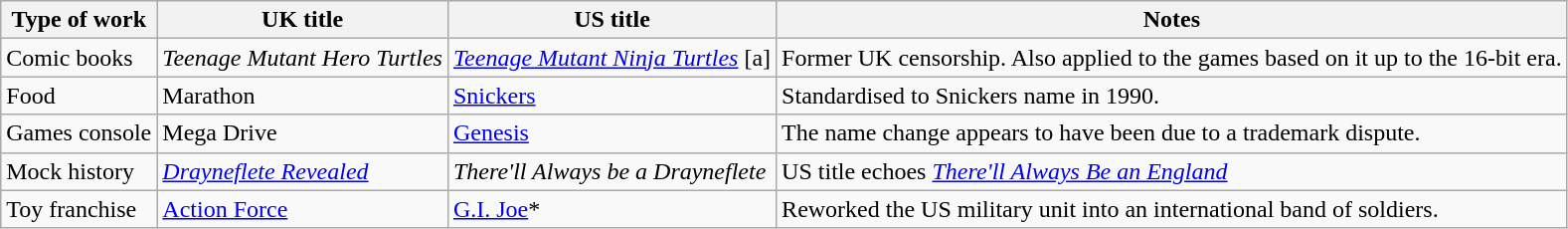<table class="wikitable sortable">
<tr>
<th>Type of work</th>
<th>UK title</th>
<th>US title</th>
<th>Notes</th>
</tr>
<tr>
<td>Comic books</td>
<td><em>Teenage Mutant Hero Turtles</em></td>
<td><em><a href='#'>Teenage Mutant Ninja Turtles</a></em> [a]</td>
<td>Former UK censorship. Also applied to the games based on it up to the 16-bit era.</td>
</tr>
<tr>
<td>Food</td>
<td>Marathon</td>
<td><a href='#'>Snickers</a></td>
<td>Standardised to Snickers name in 1990.</td>
</tr>
<tr>
<td>Games console</td>
<td>Mega Drive</td>
<td><a href='#'>Genesis</a></td>
<td>The name change appears to have been due to a trademark dispute.</td>
</tr>
<tr>
<td>Mock history</td>
<td><em><a href='#'>Drayneflete Revealed</a></em></td>
<td><em>There'll Always be a Drayneflete</em></td>
<td>US title echoes <em><a href='#'>There'll Always Be an England</a></em></td>
</tr>
<tr>
<td>Toy franchise</td>
<td><a href='#'>Action Force</a></td>
<td><a href='#'>G.I. Joe</a>*</td>
<td>Reworked the US military unit into an international band of soldiers.</td>
</tr>
</table>
